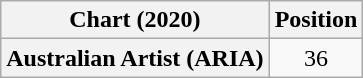<table class="wikitable plainrowheaders" style="text-align:center">
<tr>
<th scope="col">Chart (2020)</th>
<th scope="col">Position</th>
</tr>
<tr>
<th scope="row">Australian Artist (ARIA)</th>
<td>36</td>
</tr>
</table>
